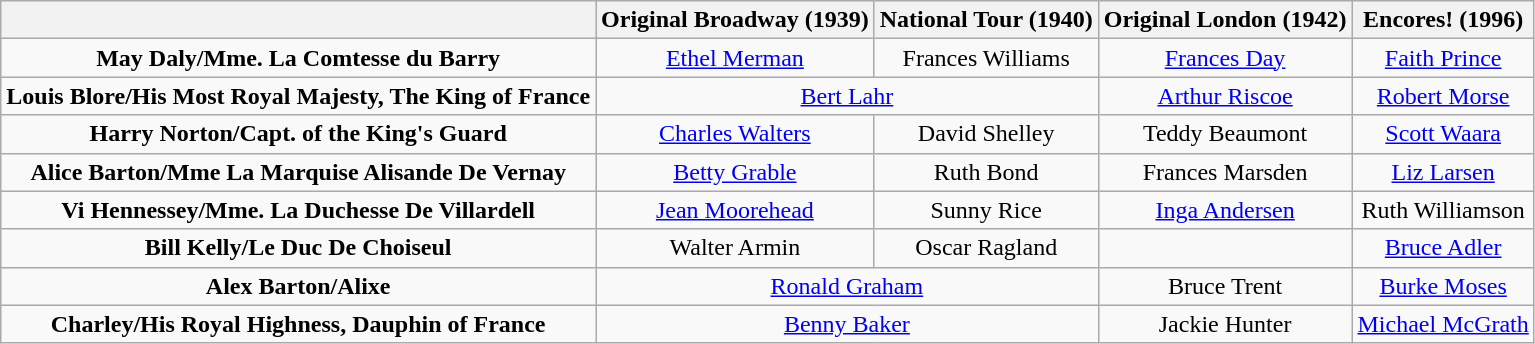<table class="wikitable" style="text-align:center" border="1">
<tr>
<th></th>
<th>Original Broadway (1939)</th>
<th>National Tour (1940)</th>
<th>Original London (1942)</th>
<th>Encores! (1996)</th>
</tr>
<tr>
<td><strong>May Daly/Mme. La Comtesse du Barry</strong></td>
<td><a href='#'>Ethel Merman</a></td>
<td>Frances Williams</td>
<td><a href='#'>Frances Day</a></td>
<td><a href='#'>Faith Prince</a></td>
</tr>
<tr>
<td><strong>Louis Blore/His Most Royal Majesty, The King of France</strong></td>
<td colspan="2"><a href='#'>Bert Lahr</a></td>
<td><a href='#'>Arthur Riscoe</a></td>
<td><a href='#'>Robert Morse</a></td>
</tr>
<tr>
<td><strong>Harry Norton/Capt. of the King's Guard</strong></td>
<td><a href='#'>Charles Walters</a></td>
<td>David Shelley</td>
<td>Teddy Beaumont</td>
<td><a href='#'>Scott Waara</a></td>
</tr>
<tr>
<td><strong>Alice Barton/Mme La Marquise Alisande De Vernay</strong></td>
<td><a href='#'>Betty Grable</a></td>
<td>Ruth Bond</td>
<td>Frances Marsden</td>
<td><a href='#'>Liz Larsen</a></td>
</tr>
<tr>
<td><strong>Vi Hennessey/Mme. La Duchesse De Villardell</strong></td>
<td><a href='#'>Jean Moorehead</a></td>
<td>Sunny Rice</td>
<td><a href='#'>Inga Andersen</a></td>
<td>Ruth Williamson</td>
</tr>
<tr>
<td><strong>Bill Kelly/Le Duc De Choiseul</strong></td>
<td>Walter Armin</td>
<td>Oscar Ragland</td>
<td></td>
<td><a href='#'>Bruce Adler</a></td>
</tr>
<tr>
<td><strong>Alex Barton/Alixe</strong></td>
<td colspan="2"><a href='#'>Ronald Graham</a></td>
<td>Bruce Trent</td>
<td><a href='#'>Burke Moses</a></td>
</tr>
<tr>
<td><strong>Charley/His Royal Highness, Dauphin of France</strong></td>
<td colspan="2"><a href='#'>Benny Baker</a></td>
<td>Jackie Hunter</td>
<td><a href='#'>Michael McGrath</a></td>
</tr>
</table>
